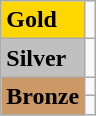<table class="wikitable">
<tr>
<td bgcolor="gold"><strong>Gold</strong></td>
<td></td>
</tr>
<tr>
<td bgcolor="silver"><strong>Silver</strong></td>
<td></td>
</tr>
<tr>
<td rowspan="2" bgcolor="#cc9966"><strong>Bronze</strong></td>
<td></td>
</tr>
<tr>
<td></td>
</tr>
</table>
